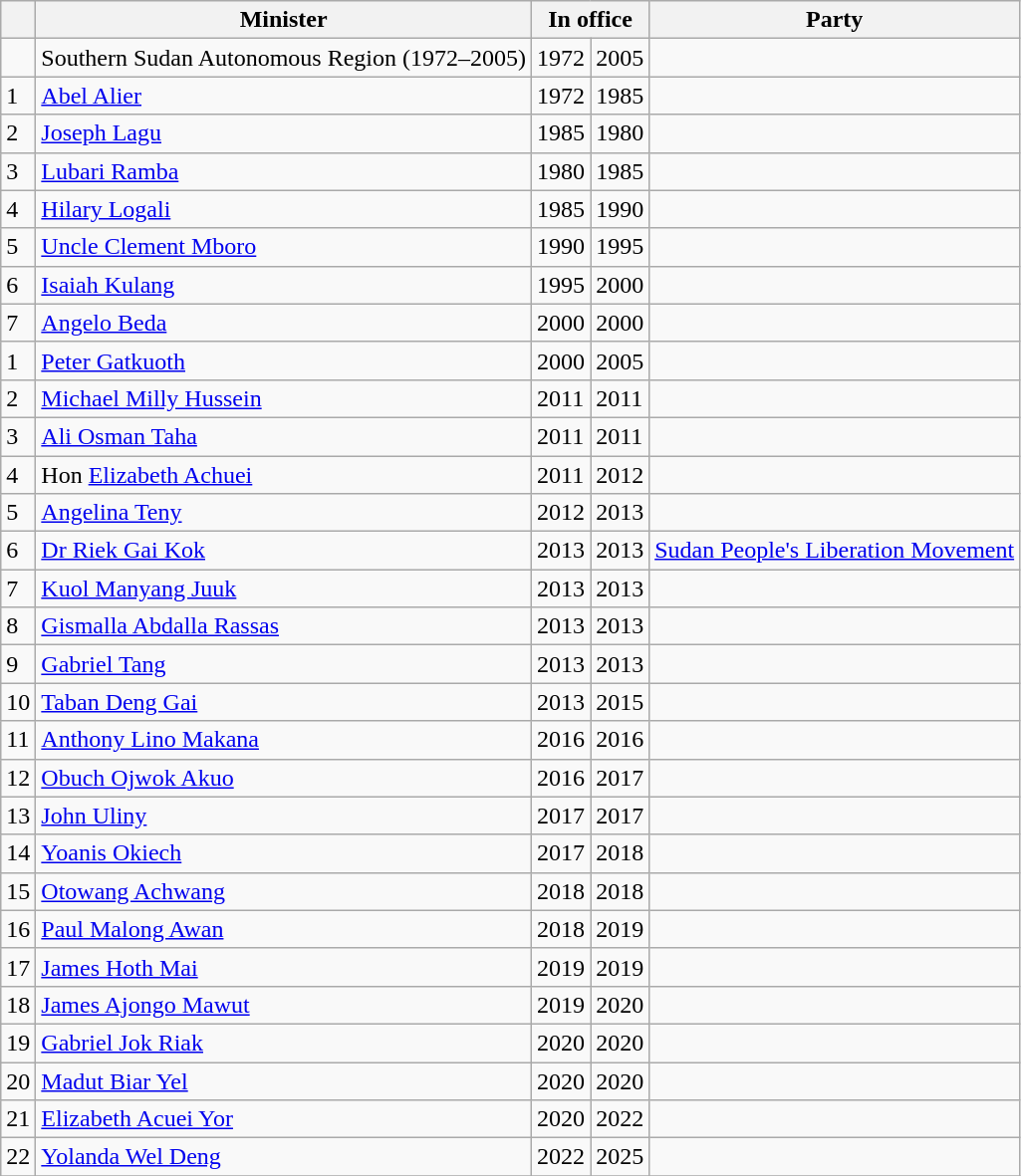<table class="wikitable">
<tr>
<th></th>
<th>Minister</th>
<th colspan="2">In office</th>
<th>Party</th>
</tr>
<tr>
<td></td>
<td>Southern Sudan Autonomous Region (1972–2005)</td>
<td>1972</td>
<td>2005</td>
<td></td>
</tr>
<tr>
<td>1</td>
<td><a href='#'>Abel Alier</a></td>
<td>1972</td>
<td>1985</td>
<td></td>
</tr>
<tr>
<td>2</td>
<td><a href='#'>Joseph Lagu</a></td>
<td>1985</td>
<td>1980</td>
<td></td>
</tr>
<tr>
<td>3</td>
<td><a href='#'>Lubari Ramba</a></td>
<td>1980</td>
<td>1985</td>
<td></td>
</tr>
<tr>
<td>4</td>
<td><a href='#'>Hilary Logali</a></td>
<td>1985</td>
<td>1990</td>
<td></td>
</tr>
<tr>
<td>5</td>
<td><a href='#'>Uncle Clement Mboro</a></td>
<td>1990</td>
<td>1995</td>
<td></td>
</tr>
<tr>
<td>6</td>
<td><a href='#'>Isaiah Kulang</a></td>
<td>1995</td>
<td>2000</td>
<td></td>
</tr>
<tr>
<td>7</td>
<td><a href='#'>Angelo Beda</a></td>
<td>2000</td>
<td>2000</td>
<td></td>
</tr>
<tr>
<td>1</td>
<td><a href='#'>Peter Gatkuoth</a></td>
<td>2000</td>
<td>2005</td>
<td></td>
</tr>
<tr>
<td>2</td>
<td><a href='#'>Michael Milly Hussein</a></td>
<td>2011</td>
<td>2011</td>
<td></td>
</tr>
<tr>
<td>3</td>
<td><a href='#'>Ali Osman Taha</a></td>
<td>2011</td>
<td>2011</td>
<td></td>
</tr>
<tr>
<td>4</td>
<td>Hon <a href='#'>Elizabeth Achuei</a></td>
<td>2011</td>
<td>2012</td>
<td></td>
</tr>
<tr>
<td>5</td>
<td><a href='#'>Angelina Teny</a></td>
<td>2012</td>
<td>2013</td>
<td></td>
</tr>
<tr>
<td>6</td>
<td><a href='#'>Dr Riek Gai Kok</a></td>
<td>2013</td>
<td>2013</td>
<td><a href='#'>Sudan People's Liberation Movement</a></td>
</tr>
<tr>
<td>7</td>
<td><a href='#'>Kuol Manyang Juuk</a></td>
<td>2013</td>
<td>2013</td>
<td></td>
</tr>
<tr>
<td>8</td>
<td><a href='#'>Gismalla Abdalla Rassas</a></td>
<td>2013</td>
<td>2013</td>
<td></td>
</tr>
<tr>
<td>9</td>
<td><a href='#'>Gabriel Tang</a></td>
<td>2013</td>
<td>2013</td>
<td></td>
</tr>
<tr>
<td>10</td>
<td><a href='#'>Taban Deng Gai</a></td>
<td>2013</td>
<td>2015</td>
<td></td>
</tr>
<tr>
<td>11</td>
<td><a href='#'>Anthony Lino Makana</a></td>
<td>2016</td>
<td>2016</td>
<td></td>
</tr>
<tr>
<td>12</td>
<td><a href='#'>Obuch Ojwok Akuo</a></td>
<td>2016</td>
<td>2017</td>
<td></td>
</tr>
<tr>
<td>13</td>
<td><a href='#'>John Uliny</a></td>
<td>2017</td>
<td>2017</td>
<td></td>
</tr>
<tr>
<td>14</td>
<td><a href='#'>Yoanis Okiech</a></td>
<td>2017</td>
<td>2018</td>
<td></td>
</tr>
<tr>
<td>15</td>
<td><a href='#'>Otowang Achwang</a></td>
<td>2018</td>
<td>2018</td>
<td></td>
</tr>
<tr>
<td>16</td>
<td><a href='#'>Paul Malong Awan</a></td>
<td>2018</td>
<td>2019</td>
<td></td>
</tr>
<tr>
<td>17</td>
<td><a href='#'>James Hoth Mai</a></td>
<td>2019</td>
<td>2019</td>
<td></td>
</tr>
<tr>
<td>18</td>
<td><a href='#'>James Ajongo Mawut</a></td>
<td>2019</td>
<td>2020</td>
<td></td>
</tr>
<tr>
<td>19</td>
<td><a href='#'>Gabriel Jok Riak</a></td>
<td>2020</td>
<td>2020</td>
<td></td>
</tr>
<tr>
<td>20</td>
<td><a href='#'>Madut Biar Yel</a></td>
<td>2020</td>
<td>2020</td>
<td></td>
</tr>
<tr>
<td>21</td>
<td><a href='#'>Elizabeth Acuei Yor</a></td>
<td>2020</td>
<td>2022</td>
<td></td>
</tr>
<tr>
<td>22</td>
<td><a href='#'>Yolanda Wel Deng</a></td>
<td>2022</td>
<td>2025</td>
<td></td>
</tr>
<tr>
</tr>
</table>
